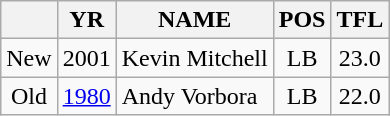<table class="wikitable">
<tr>
<th></th>
<th>YR</th>
<th>NAME</th>
<th>POS</th>
<th>TFL</th>
</tr>
<tr align=center>
<td>New</td>
<td>2001</td>
<td align=left>Kevin Mitchell</td>
<td>LB</td>
<td>23.0</td>
</tr>
<tr align=center>
<td>Old</td>
<td><a href='#'>1980</a></td>
<td align=left>Andy Vorbora</td>
<td>LB</td>
<td>22.0</td>
</tr>
</table>
